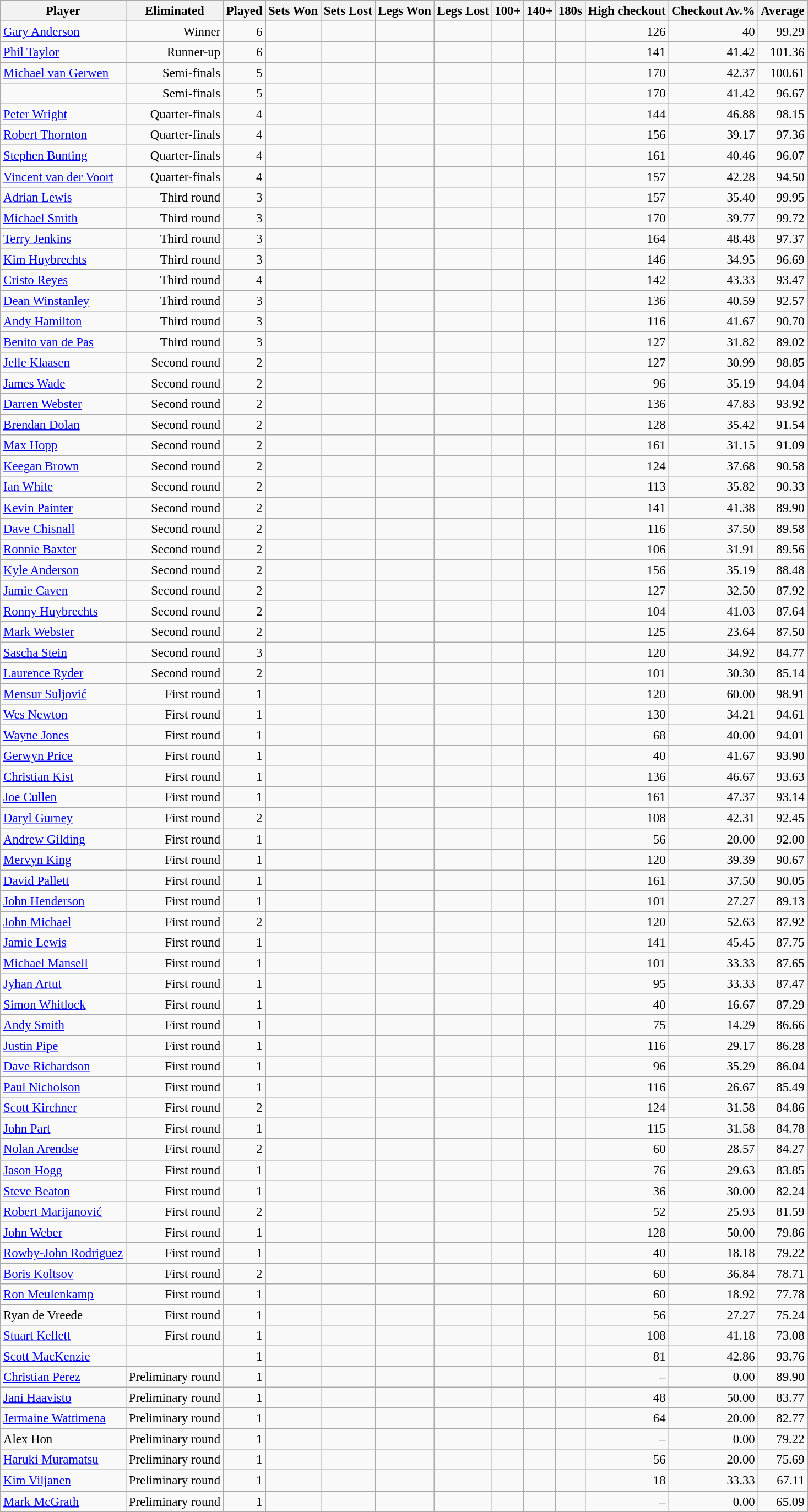<table class="wikitable sortable" style="font-size: 95%; text-align: right">
<tr>
<th>Player</th>
<th>Eliminated</th>
<th>Played</th>
<th>Sets Won</th>
<th>Sets Lost</th>
<th>Legs Won</th>
<th>Legs Lost</th>
<th>100+</th>
<th>140+</th>
<th>180s</th>
<th>High checkout</th>
<th>Checkout Av.%</th>
<th>Average</th>
</tr>
<tr>
<td align="left"> <a href='#'>Gary Anderson</a></td>
<td>Winner</td>
<td>6</td>
<td></td>
<td></td>
<td></td>
<td></td>
<td></td>
<td></td>
<td></td>
<td>126</td>
<td>40</td>
<td>99.29</td>
</tr>
<tr>
<td align="left"> <a href='#'>Phil Taylor</a></td>
<td>Runner-up</td>
<td>6</td>
<td></td>
<td></td>
<td></td>
<td></td>
<td></td>
<td></td>
<td></td>
<td>141</td>
<td>41.42</td>
<td>101.36</td>
</tr>
<tr>
<td align="left"> <a href='#'>Michael van Gerwen</a></td>
<td>Semi-finals</td>
<td>5</td>
<td></td>
<td></td>
<td></td>
<td></td>
<td></td>
<td></td>
<td></td>
<td>170</td>
<td>42.37</td>
<td>100.61</td>
</tr>
<tr>
<td align="left"></td>
<td>Semi-finals</td>
<td>5</td>
<td></td>
<td></td>
<td></td>
<td></td>
<td></td>
<td></td>
<td></td>
<td>170</td>
<td>41.42</td>
<td>96.67</td>
</tr>
<tr>
<td align="left"> <a href='#'>Peter Wright</a></td>
<td>Quarter-finals</td>
<td>4</td>
<td></td>
<td></td>
<td></td>
<td></td>
<td></td>
<td></td>
<td></td>
<td>144</td>
<td>46.88</td>
<td>98.15</td>
</tr>
<tr>
<td align="left"> <a href='#'>Robert Thornton</a></td>
<td>Quarter-finals</td>
<td>4</td>
<td></td>
<td></td>
<td></td>
<td></td>
<td></td>
<td></td>
<td></td>
<td>156</td>
<td>39.17</td>
<td>97.36</td>
</tr>
<tr>
<td align="left"> <a href='#'>Stephen Bunting</a></td>
<td>Quarter-finals</td>
<td>4</td>
<td></td>
<td></td>
<td></td>
<td></td>
<td></td>
<td></td>
<td></td>
<td>161</td>
<td>40.46</td>
<td>96.07</td>
</tr>
<tr>
<td align="left"> <a href='#'>Vincent van der Voort</a></td>
<td>Quarter-finals</td>
<td>4</td>
<td></td>
<td></td>
<td></td>
<td></td>
<td></td>
<td></td>
<td></td>
<td>157</td>
<td>42.28</td>
<td>94.50</td>
</tr>
<tr>
<td align="left"> <a href='#'>Adrian Lewis</a></td>
<td>Third round</td>
<td>3</td>
<td></td>
<td></td>
<td></td>
<td></td>
<td></td>
<td></td>
<td></td>
<td>157</td>
<td>35.40</td>
<td>99.95</td>
</tr>
<tr>
<td align="left"> <a href='#'>Michael Smith</a></td>
<td>Third round</td>
<td>3</td>
<td></td>
<td></td>
<td></td>
<td></td>
<td></td>
<td></td>
<td></td>
<td>170</td>
<td>39.77</td>
<td>99.72</td>
</tr>
<tr>
<td align="left"> <a href='#'>Terry Jenkins</a></td>
<td>Third round</td>
<td>3</td>
<td></td>
<td></td>
<td></td>
<td></td>
<td></td>
<td></td>
<td></td>
<td>164</td>
<td>48.48</td>
<td>97.37</td>
</tr>
<tr>
<td align="left"> <a href='#'>Kim Huybrechts</a></td>
<td>Third round</td>
<td>3</td>
<td></td>
<td></td>
<td></td>
<td></td>
<td></td>
<td></td>
<td></td>
<td>146</td>
<td>34.95</td>
<td>96.69</td>
</tr>
<tr>
<td align="left"> <a href='#'>Cristo Reyes</a></td>
<td>Third round</td>
<td>4</td>
<td></td>
<td></td>
<td></td>
<td></td>
<td></td>
<td></td>
<td></td>
<td>142</td>
<td>43.33</td>
<td>93.47</td>
</tr>
<tr>
<td align="left"> <a href='#'>Dean Winstanley</a></td>
<td>Third round</td>
<td>3</td>
<td></td>
<td></td>
<td></td>
<td></td>
<td></td>
<td></td>
<td></td>
<td>136</td>
<td>40.59</td>
<td>92.57</td>
</tr>
<tr>
<td align="left"> <a href='#'>Andy Hamilton</a></td>
<td>Third round</td>
<td>3</td>
<td></td>
<td></td>
<td></td>
<td></td>
<td></td>
<td></td>
<td></td>
<td>116</td>
<td>41.67</td>
<td>90.70</td>
</tr>
<tr>
<td align="left"> <a href='#'>Benito van de Pas</a></td>
<td>Third round</td>
<td>3</td>
<td></td>
<td></td>
<td></td>
<td></td>
<td></td>
<td></td>
<td></td>
<td>127</td>
<td>31.82</td>
<td>89.02</td>
</tr>
<tr>
<td align="left"> <a href='#'>Jelle Klaasen</a></td>
<td>Second round</td>
<td>2</td>
<td></td>
<td></td>
<td></td>
<td></td>
<td></td>
<td></td>
<td></td>
<td>127</td>
<td>30.99</td>
<td>98.85</td>
</tr>
<tr>
<td align="left"> <a href='#'>James Wade</a></td>
<td>Second round</td>
<td>2</td>
<td></td>
<td></td>
<td></td>
<td></td>
<td></td>
<td></td>
<td></td>
<td>96</td>
<td>35.19</td>
<td>94.04</td>
</tr>
<tr>
<td align="left"> <a href='#'>Darren Webster</a></td>
<td>Second round</td>
<td>2</td>
<td></td>
<td></td>
<td></td>
<td></td>
<td></td>
<td></td>
<td></td>
<td>136</td>
<td>47.83</td>
<td>93.92</td>
</tr>
<tr>
<td align="left"> <a href='#'>Brendan Dolan</a></td>
<td>Second round</td>
<td>2</td>
<td></td>
<td></td>
<td></td>
<td></td>
<td></td>
<td></td>
<td></td>
<td>128</td>
<td>35.42</td>
<td>91.54</td>
</tr>
<tr>
<td align="left"> <a href='#'>Max Hopp</a></td>
<td>Second round</td>
<td>2</td>
<td></td>
<td></td>
<td></td>
<td></td>
<td></td>
<td></td>
<td></td>
<td>161</td>
<td>31.15</td>
<td>91.09</td>
</tr>
<tr>
<td align="left"> <a href='#'>Keegan Brown</a></td>
<td>Second round</td>
<td>2</td>
<td></td>
<td></td>
<td></td>
<td></td>
<td></td>
<td></td>
<td></td>
<td>124</td>
<td>37.68</td>
<td>90.58</td>
</tr>
<tr>
<td align="left"> <a href='#'>Ian White</a></td>
<td>Second round</td>
<td>2</td>
<td></td>
<td></td>
<td></td>
<td></td>
<td></td>
<td></td>
<td></td>
<td>113</td>
<td>35.82</td>
<td>90.33</td>
</tr>
<tr>
<td align="left"> <a href='#'>Kevin Painter</a></td>
<td>Second round</td>
<td>2</td>
<td></td>
<td></td>
<td></td>
<td></td>
<td></td>
<td></td>
<td></td>
<td>141</td>
<td>41.38</td>
<td>89.90</td>
</tr>
<tr>
<td align="left"> <a href='#'>Dave Chisnall</a></td>
<td>Second round</td>
<td>2</td>
<td></td>
<td></td>
<td></td>
<td></td>
<td></td>
<td></td>
<td></td>
<td>116</td>
<td>37.50</td>
<td>89.58</td>
</tr>
<tr>
<td align="left"> <a href='#'>Ronnie Baxter</a></td>
<td>Second round</td>
<td>2</td>
<td></td>
<td></td>
<td></td>
<td></td>
<td></td>
<td></td>
<td></td>
<td>106</td>
<td>31.91</td>
<td>89.56</td>
</tr>
<tr>
<td align="left"> <a href='#'>Kyle Anderson</a></td>
<td>Second round</td>
<td>2</td>
<td></td>
<td></td>
<td></td>
<td></td>
<td></td>
<td></td>
<td></td>
<td>156</td>
<td>35.19</td>
<td>88.48</td>
</tr>
<tr>
<td align="left"> <a href='#'>Jamie Caven</a></td>
<td>Second round</td>
<td>2</td>
<td></td>
<td></td>
<td></td>
<td></td>
<td></td>
<td></td>
<td></td>
<td>127</td>
<td>32.50</td>
<td>87.92</td>
</tr>
<tr>
<td align="left"> <a href='#'>Ronny Huybrechts</a></td>
<td>Second round</td>
<td>2</td>
<td></td>
<td></td>
<td></td>
<td></td>
<td></td>
<td></td>
<td></td>
<td>104</td>
<td>41.03</td>
<td>87.64</td>
</tr>
<tr>
<td align="left"> <a href='#'>Mark Webster</a></td>
<td>Second round</td>
<td>2</td>
<td></td>
<td></td>
<td></td>
<td></td>
<td></td>
<td></td>
<td></td>
<td>125</td>
<td>23.64</td>
<td>87.50</td>
</tr>
<tr>
<td align="left"> <a href='#'>Sascha Stein</a></td>
<td>Second round</td>
<td>3</td>
<td></td>
<td></td>
<td></td>
<td></td>
<td></td>
<td></td>
<td></td>
<td>120</td>
<td>34.92</td>
<td>84.77</td>
</tr>
<tr>
<td align="left"> <a href='#'>Laurence Ryder</a></td>
<td>Second round</td>
<td>2</td>
<td></td>
<td></td>
<td></td>
<td></td>
<td></td>
<td></td>
<td></td>
<td>101</td>
<td>30.30</td>
<td>85.14</td>
</tr>
<tr>
<td align="left"> <a href='#'>Mensur Suljović</a></td>
<td>First round</td>
<td>1</td>
<td></td>
<td></td>
<td></td>
<td></td>
<td></td>
<td></td>
<td></td>
<td>120</td>
<td>60.00</td>
<td>98.91</td>
</tr>
<tr>
<td align="left"> <a href='#'>Wes Newton</a></td>
<td> First round</td>
<td>1</td>
<td></td>
<td></td>
<td></td>
<td></td>
<td></td>
<td></td>
<td></td>
<td>130</td>
<td>34.21</td>
<td>94.61</td>
</tr>
<tr>
<td align="left"> <a href='#'>Wayne Jones</a></td>
<td>First round</td>
<td>1</td>
<td></td>
<td></td>
<td></td>
<td></td>
<td></td>
<td></td>
<td></td>
<td>68</td>
<td>40.00</td>
<td>94.01</td>
</tr>
<tr>
<td align="left"> <a href='#'>Gerwyn Price</a></td>
<td>First round</td>
<td>1</td>
<td></td>
<td></td>
<td></td>
<td></td>
<td></td>
<td></td>
<td></td>
<td>40</td>
<td>41.67</td>
<td>93.90</td>
</tr>
<tr>
<td align="left"> <a href='#'>Christian Kist</a></td>
<td> First round</td>
<td>1</td>
<td></td>
<td></td>
<td></td>
<td></td>
<td></td>
<td></td>
<td></td>
<td>136</td>
<td>46.67</td>
<td>93.63</td>
</tr>
<tr>
<td align="left"> <a href='#'>Joe Cullen</a></td>
<td> First round</td>
<td>1</td>
<td></td>
<td></td>
<td></td>
<td></td>
<td></td>
<td></td>
<td></td>
<td>161</td>
<td>47.37</td>
<td>93.14</td>
</tr>
<tr>
<td align="left"> <a href='#'>Daryl Gurney</a></td>
<td> First round</td>
<td>2</td>
<td></td>
<td></td>
<td></td>
<td></td>
<td></td>
<td></td>
<td></td>
<td>108</td>
<td>42.31</td>
<td>92.45</td>
</tr>
<tr>
<td align="left"> <a href='#'>Andrew Gilding</a></td>
<td> First round</td>
<td>1</td>
<td></td>
<td></td>
<td></td>
<td></td>
<td></td>
<td></td>
<td></td>
<td>56</td>
<td>20.00</td>
<td>92.00</td>
</tr>
<tr>
<td align="left"> <a href='#'>Mervyn King</a></td>
<td>First round</td>
<td>1</td>
<td></td>
<td></td>
<td></td>
<td></td>
<td></td>
<td></td>
<td></td>
<td>120</td>
<td>39.39</td>
<td>90.67</td>
</tr>
<tr>
<td align="left"> <a href='#'>David Pallett</a></td>
<td>First round</td>
<td>1</td>
<td></td>
<td></td>
<td></td>
<td></td>
<td></td>
<td></td>
<td></td>
<td>161</td>
<td>37.50</td>
<td>90.05</td>
</tr>
<tr>
<td align="left"> <a href='#'>John Henderson</a></td>
<td>First round</td>
<td>1</td>
<td></td>
<td></td>
<td></td>
<td></td>
<td></td>
<td></td>
<td></td>
<td>101</td>
<td>27.27</td>
<td>89.13</td>
</tr>
<tr>
<td align="left"> <a href='#'>John Michael</a></td>
<td>First round</td>
<td>2</td>
<td></td>
<td></td>
<td></td>
<td></td>
<td></td>
<td></td>
<td></td>
<td>120</td>
<td>52.63</td>
<td>87.92</td>
</tr>
<tr>
<td align="left"> <a href='#'>Jamie Lewis</a></td>
<td>First round</td>
<td>1</td>
<td></td>
<td></td>
<td></td>
<td></td>
<td></td>
<td></td>
<td></td>
<td>141</td>
<td>45.45</td>
<td>87.75</td>
</tr>
<tr>
<td align="left"> <a href='#'>Michael Mansell</a></td>
<td>First round</td>
<td>1</td>
<td></td>
<td></td>
<td></td>
<td></td>
<td></td>
<td></td>
<td></td>
<td>101</td>
<td>33.33</td>
<td>87.65</td>
</tr>
<tr>
<td align="left"> <a href='#'>Jyhan Artut</a></td>
<td>First round</td>
<td>1</td>
<td></td>
<td></td>
<td></td>
<td></td>
<td></td>
<td></td>
<td></td>
<td>95</td>
<td>33.33</td>
<td>87.47</td>
</tr>
<tr>
<td align="left"> <a href='#'>Simon Whitlock</a></td>
<td>First round</td>
<td>1</td>
<td></td>
<td></td>
<td></td>
<td></td>
<td></td>
<td></td>
<td></td>
<td>40</td>
<td>16.67</td>
<td>87.29</td>
</tr>
<tr>
<td align="left"> <a href='#'>Andy Smith</a></td>
<td>First round</td>
<td>1</td>
<td></td>
<td></td>
<td></td>
<td></td>
<td></td>
<td></td>
<td></td>
<td>75</td>
<td>14.29</td>
<td>86.66</td>
</tr>
<tr>
<td align="left"> <a href='#'>Justin Pipe</a></td>
<td> First round</td>
<td>1</td>
<td></td>
<td></td>
<td></td>
<td></td>
<td></td>
<td></td>
<td></td>
<td>116</td>
<td>29.17</td>
<td>86.28</td>
</tr>
<tr>
<td align="left"> <a href='#'>Dave Richardson</a></td>
<td> First round</td>
<td>1</td>
<td></td>
<td></td>
<td></td>
<td></td>
<td></td>
<td></td>
<td></td>
<td>96</td>
<td>35.29</td>
<td>86.04</td>
</tr>
<tr>
<td align="left"> <a href='#'>Paul Nicholson</a></td>
<td> First round</td>
<td>1</td>
<td></td>
<td></td>
<td></td>
<td></td>
<td></td>
<td></td>
<td></td>
<td>116</td>
<td>26.67</td>
<td>85.49</td>
</tr>
<tr>
<td align="left"> <a href='#'>Scott Kirchner</a></td>
<td>First round</td>
<td>2</td>
<td></td>
<td></td>
<td></td>
<td></td>
<td></td>
<td></td>
<td></td>
<td>124</td>
<td>31.58</td>
<td>84.86</td>
</tr>
<tr>
<td align="left"> <a href='#'>John Part</a></td>
<td> First round</td>
<td>1</td>
<td></td>
<td></td>
<td></td>
<td></td>
<td></td>
<td></td>
<td></td>
<td>115</td>
<td>31.58</td>
<td>84.78</td>
</tr>
<tr>
<td align="left"> <a href='#'>Nolan Arendse</a></td>
<td>First round</td>
<td>2</td>
<td></td>
<td></td>
<td></td>
<td></td>
<td></td>
<td></td>
<td></td>
<td>60</td>
<td>28.57</td>
<td>84.27</td>
</tr>
<tr>
<td align="left"> <a href='#'>Jason Hogg</a></td>
<td>First round</td>
<td>1</td>
<td></td>
<td></td>
<td></td>
<td></td>
<td></td>
<td></td>
<td></td>
<td>76</td>
<td>29.63</td>
<td>83.85</td>
</tr>
<tr>
<td align="left"> <a href='#'>Steve Beaton</a></td>
<td>First round</td>
<td>1</td>
<td></td>
<td></td>
<td></td>
<td></td>
<td></td>
<td></td>
<td></td>
<td>36</td>
<td>30.00</td>
<td>82.24</td>
</tr>
<tr>
<td align="left"> <a href='#'>Robert Marijanović</a></td>
<td>First round</td>
<td>2</td>
<td></td>
<td></td>
<td></td>
<td></td>
<td></td>
<td></td>
<td></td>
<td>52</td>
<td>25.93</td>
<td>81.59</td>
</tr>
<tr>
<td align="left"> <a href='#'>John Weber</a></td>
<td>First round</td>
<td>1</td>
<td></td>
<td></td>
<td></td>
<td></td>
<td></td>
<td></td>
<td></td>
<td>128</td>
<td>50.00</td>
<td>79.86</td>
</tr>
<tr>
<td align="left"> <a href='#'>Rowby-John Rodriguez</a></td>
<td>First round</td>
<td>1</td>
<td></td>
<td></td>
<td></td>
<td></td>
<td></td>
<td></td>
<td></td>
<td>40</td>
<td>18.18</td>
<td>79.22</td>
</tr>
<tr>
<td align="left"> <a href='#'>Boris Koltsov</a></td>
<td>First round</td>
<td>2</td>
<td></td>
<td></td>
<td></td>
<td></td>
<td></td>
<td></td>
<td></td>
<td>60</td>
<td>36.84</td>
<td>78.71</td>
</tr>
<tr>
<td align="left"> <a href='#'>Ron Meulenkamp</a></td>
<td>First round</td>
<td>1</td>
<td></td>
<td></td>
<td></td>
<td></td>
<td></td>
<td></td>
<td></td>
<td>60</td>
<td>18.92</td>
<td>77.78</td>
</tr>
<tr>
<td align="left"> Ryan de Vreede</td>
<td>First round</td>
<td>1</td>
<td></td>
<td></td>
<td></td>
<td></td>
<td></td>
<td></td>
<td></td>
<td>56</td>
<td>27.27</td>
<td>75.24</td>
</tr>
<tr>
<td align="left"> <a href='#'>Stuart Kellett</a></td>
<td>First round</td>
<td>1</td>
<td></td>
<td></td>
<td></td>
<td></td>
<td></td>
<td></td>
<td></td>
<td>108</td>
<td>41.18</td>
<td>73.08</td>
</tr>
<tr>
<td align="left"> <a href='#'>Scott MacKenzie</a></td>
<td> </td>
<td>1</td>
<td></td>
<td></td>
<td></td>
<td></td>
<td></td>
<td></td>
<td></td>
<td>81</td>
<td>42.86</td>
<td>93.76</td>
</tr>
<tr>
<td align="left"> <a href='#'>Christian Perez</a></td>
<td> Preliminary round</td>
<td>1</td>
<td></td>
<td></td>
<td></td>
<td></td>
<td></td>
<td></td>
<td></td>
<td>–</td>
<td>0.00</td>
<td>89.90</td>
</tr>
<tr>
<td align="left"> <a href='#'>Jani Haavisto</a></td>
<td>Preliminary round</td>
<td>1</td>
<td></td>
<td></td>
<td></td>
<td></td>
<td></td>
<td></td>
<td></td>
<td>48</td>
<td>50.00</td>
<td>83.77</td>
</tr>
<tr>
<td align="left"> <a href='#'>Jermaine Wattimena</a></td>
<td>Preliminary round</td>
<td>1</td>
<td></td>
<td></td>
<td></td>
<td></td>
<td></td>
<td></td>
<td></td>
<td>64</td>
<td>20.00</td>
<td>82.77</td>
</tr>
<tr>
<td align="left"> Alex Hon</td>
<td>Preliminary round</td>
<td>1</td>
<td></td>
<td></td>
<td></td>
<td></td>
<td></td>
<td></td>
<td></td>
<td>–</td>
<td>0.00</td>
<td>79.22</td>
</tr>
<tr>
<td align="left"> <a href='#'>Haruki Muramatsu</a></td>
<td>Preliminary round</td>
<td>1</td>
<td></td>
<td></td>
<td></td>
<td></td>
<td></td>
<td></td>
<td></td>
<td>56</td>
<td>20.00</td>
<td>75.69</td>
</tr>
<tr>
<td align="left"> <a href='#'>Kim Viljanen</a></td>
<td> Preliminary round</td>
<td>1</td>
<td></td>
<td></td>
<td></td>
<td></td>
<td></td>
<td></td>
<td></td>
<td>18</td>
<td>33.33</td>
<td>67.11</td>
</tr>
<tr>
<td align="left"> <a href='#'>Mark McGrath</a></td>
<td>Preliminary round</td>
<td>1</td>
<td></td>
<td></td>
<td></td>
<td></td>
<td></td>
<td></td>
<td></td>
<td>–</td>
<td>0.00</td>
<td>65.09</td>
</tr>
<tr>
</tr>
</table>
